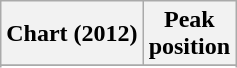<table class="wikitable plainrowheaders sortable">
<tr>
<th scope="col">Chart (2012)</th>
<th scope="col">Peak<br>position</th>
</tr>
<tr>
</tr>
<tr>
</tr>
<tr>
</tr>
<tr>
</tr>
<tr>
</tr>
</table>
